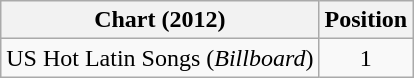<table class="wikitable">
<tr>
<th>Chart (2012)</th>
<th>Position</th>
</tr>
<tr>
<td>US Hot Latin Songs (<em>Billboard</em>)</td>
<td style="text-align:center;">1</td>
</tr>
</table>
